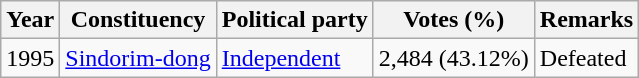<table class="wikitable">
<tr>
<th>Year</th>
<th>Constituency</th>
<th>Political party</th>
<th>Votes (%)</th>
<th>Remarks</th>
</tr>
<tr>
<td>1995</td>
<td><a href='#'>Sindorim-dong</a></td>
<td><a href='#'>Independent</a></td>
<td>2,484 (43.12%)</td>
<td>Defeated</td>
</tr>
</table>
